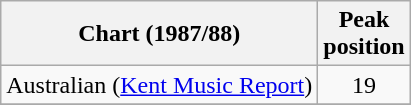<table class="wikitable">
<tr>
<th>Chart (1987/88)</th>
<th>Peak<br>position</th>
</tr>
<tr>
<td>Australian (<a href='#'>Kent Music Report</a>)</td>
<td align="center">19</td>
</tr>
<tr>
</tr>
</table>
